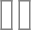<table>
<tr valign = "top">
<td><br><table cellpadding="3" cellspacing="0" border="1" style="margin:1em auto; background:#ffffff; font-size:69%; border:grey solid 1px; border-collapse:collapse;">
<tr>
<td colspan="2" rowspan="7"><br></td>
</tr>
</table>
</td>
<td><br><table cellpadding="3" cellspacing="0" border="1" style="margin:1em auto; background:#ffffff; font-size:69%; border:grey solid 1px; border-collapse:collapse;">
<tr>
<td><br></td>
</tr>
</table>
</td>
</tr>
</table>
